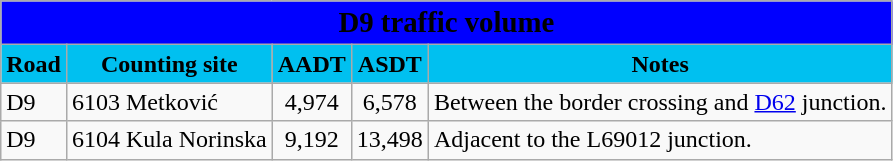<table class="wikitable">
<tr>
<td colspan=5 bgcolor=blue align=center style=margin-top:15><span><big><strong>D9 traffic volume</strong></big></span></td>
</tr>
<tr>
<td align=center bgcolor=00c0f0><strong>Road</strong></td>
<td align=center bgcolor=00c0f0><strong>Counting site</strong></td>
<td align=center bgcolor=00c0f0><strong>AADT</strong></td>
<td align=center bgcolor=00c0f0><strong>ASDT</strong></td>
<td align=center bgcolor=00c0f0><strong>Notes</strong></td>
</tr>
<tr>
<td> D9</td>
<td>6103 Metković</td>
<td align=center>4,974</td>
<td align=center>6,578</td>
<td>Between the border crossing and <a href='#'>D62</a> junction.</td>
</tr>
<tr>
<td> D9</td>
<td>6104 Kula Norinska</td>
<td align=center>9,192</td>
<td align=center>13,498</td>
<td>Adjacent to the L69012 junction.</td>
</tr>
</table>
